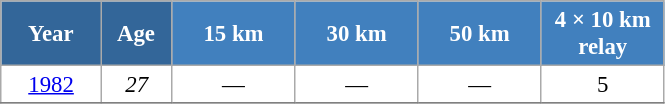<table class="wikitable" style="font-size:95%; text-align:center; border:grey solid 1px; border-collapse:collapse; background:#ffffff;">
<tr>
<th style="background-color:#369; color:white; width:60px;"> Year </th>
<th style="background-color:#369; color:white; width:40px;"> Age </th>
<th style="background-color:#4180be; color:white; width:75px;"> 15 km </th>
<th style="background-color:#4180be; color:white; width:75px;"> 30 km </th>
<th style="background-color:#4180be; color:white; width:75px;"> 50 km </th>
<th style="background-color:#4180be; color:white; width:75px;"> 4 × 10 km <br> relay </th>
</tr>
<tr>
<td><a href='#'>1982</a></td>
<td><em>27</em></td>
<td>—</td>
<td>—</td>
<td>—</td>
<td>5</td>
</tr>
<tr>
</tr>
</table>
